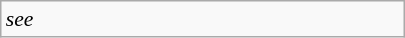<table class="wikitable floatright" style="font-size: 0.9em; width: 270px;">
<tr>
<td><em>see </em></td>
</tr>
</table>
